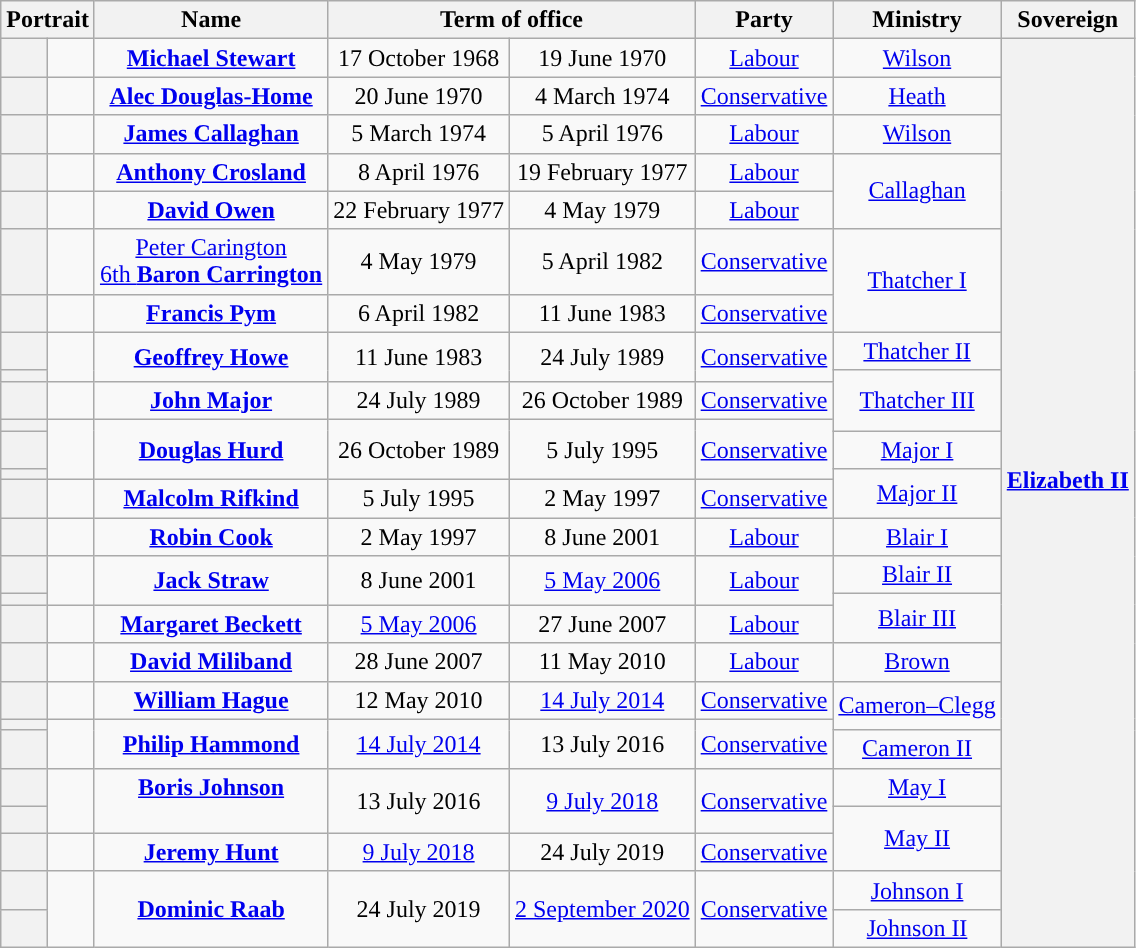<table class="wikitable plainrowheaders" style="text-align:center">
<tr>
<th colspan=2>Portrait</th>
<th>Name<br></th>
<th colspan=2>Term of office</th>
<th>Party</th>
<th>Ministry</th>
<th>Sovereign<br></th>
</tr>
<tr>
<th style="background-color: "></th>
<td></td>
<td><strong><a href='#'>Michael Stewart</a></strong><br></td>
<td>17 October 1968</td>
<td>19 June 1970</td>
<td><a href='#'>Labour</a></td>
<td><a href='#'>Wilson<br></a></td>
<th rowspan="27" scope="row" style="text-align:center"><strong><a href='#'>Elizabeth II</a></strong><br><br></th>
</tr>
<tr>
<th style="background-color: "></th>
<td></td>
<td><strong><a href='#'>Alec Douglas-Home</a></strong><br></td>
<td>20 June 1970</td>
<td>4 March 1974</td>
<td><a href='#'>Conservative</a></td>
<td><a href='#'>Heath</a></td>
</tr>
<tr>
<th style="background-color: "></th>
<td></td>
<td><strong><a href='#'>James Callaghan</a></strong><br></td>
<td>5 March 1974</td>
<td>5 April 1976</td>
<td><a href='#'>Labour</a></td>
<td><a href='#'>Wilson<br></a></td>
</tr>
<tr>
<th style="background-color: "></th>
<td></td>
<td><strong><a href='#'>Anthony Crosland</a></strong><br></td>
<td>8 April 1976</td>
<td>19 February 1977</td>
<td><a href='#'>Labour</a></td>
<td rowspan=2 ><a href='#'>Callaghan</a></td>
</tr>
<tr>
<th style="background-color: "></th>
<td></td>
<td><strong><a href='#'>David Owen</a></strong><br></td>
<td>22 February 1977</td>
<td>4 May 1979</td>
<td><a href='#'>Labour</a></td>
</tr>
<tr>
<th style="background-color: "></th>
<td></td>
<td><a href='#'>Peter Carington<br>6th <strong>Baron Carrington</strong></a><br></td>
<td>4 May 1979</td>
<td>5 April 1982</td>
<td><a href='#'>Conservative</a></td>
<td rowspan=2 ><a href='#'>Thatcher I</a></td>
</tr>
<tr>
<th style="background-color: "></th>
<td></td>
<td><strong><a href='#'>Francis Pym</a></strong><br></td>
<td>6 April 1982</td>
<td>11 June 1983</td>
<td><a href='#'>Conservative</a></td>
</tr>
<tr>
<th style="background-color: "></th>
<td rowspan=2></td>
<td rowspan=2><strong><a href='#'>Geoffrey Howe</a></strong><br></td>
<td rowspan=2>11 June 1983</td>
<td rowspan=2>24 July 1989</td>
<td rowspan=2 ><a href='#'>Conservative</a></td>
<td><a href='#'>Thatcher II</a></td>
</tr>
<tr>
<th style="background-color: "></th>
<td rowspan=3 ><a href='#'>Thatcher III</a></td>
</tr>
<tr>
<th style="background-color: "></th>
<td></td>
<td><strong><a href='#'>John Major</a></strong><br></td>
<td>24 July 1989</td>
<td>26 October 1989</td>
<td><a href='#'>Conservative</a></td>
</tr>
<tr>
<th style="background-color: "></th>
<td rowspan=3></td>
<td rowspan=3><strong><a href='#'>Douglas Hurd</a></strong><br></td>
<td rowspan=3>26 October 1989</td>
<td rowspan=3>5 July 1995</td>
<td rowspan=3 ><a href='#'>Conservative</a></td>
</tr>
<tr>
<th style="background-color: "></th>
<td><a href='#'>Major I</a></td>
</tr>
<tr>
<th style="background-color: "></th>
<td rowspan=2 ><a href='#'>Major II</a></td>
</tr>
<tr>
<th style="background-color: "></th>
<td></td>
<td><strong><a href='#'>Malcolm Rifkind</a></strong><br></td>
<td>5 July 1995</td>
<td>2 May 1997</td>
<td><a href='#'>Conservative</a></td>
</tr>
<tr>
<th style="background-color: "></th>
<td></td>
<td><strong><a href='#'>Robin Cook</a></strong><br></td>
<td>2 May 1997</td>
<td>8 June 2001</td>
<td><a href='#'>Labour</a></td>
<td><a href='#'>Blair I</a></td>
</tr>
<tr>
<th style="background-color: "></th>
<td rowspan=2></td>
<td rowspan=2><strong><a href='#'>Jack Straw</a></strong><br></td>
<td rowspan=2>8 June 2001</td>
<td rowspan=2><a href='#'>5 May 2006</a></td>
<td rowspan=2 ><a href='#'>Labour</a></td>
<td><a href='#'>Blair II</a></td>
</tr>
<tr>
<th style="background-color: "></th>
<td rowspan=2 ><a href='#'>Blair III</a></td>
</tr>
<tr>
<th style="background-color: "></th>
<td></td>
<td><strong><a href='#'>Margaret Beckett</a></strong><br></td>
<td><a href='#'>5 May 2006</a></td>
<td>27 June 2007</td>
<td><a href='#'>Labour</a></td>
</tr>
<tr>
<th style="background-color: "></th>
<td></td>
<td><strong><a href='#'>David Miliband</a></strong><br></td>
<td>28 June 2007</td>
<td>11 May 2010</td>
<td><a href='#'>Labour</a></td>
<td><a href='#'>Brown</a></td>
</tr>
<tr>
<th style="background-color: "></th>
<td></td>
<td><strong><a href='#'>William Hague</a></strong><br></td>
<td>12 May 2010</td>
<td><a href='#'>14 July 2014</a></td>
<td><a href='#'>Conservative</a></td>
<td rowspan=2 ><a href='#'>Cameron–Clegg</a><br></td>
</tr>
<tr>
<th style="background-color: "></th>
<td rowspan=2></td>
<td rowspan=2><strong><a href='#'>Philip Hammond</a></strong><br></td>
<td rowspan=2><a href='#'>14 July 2014</a></td>
<td rowspan=2>13 July 2016</td>
<td rowspan=2 ><a href='#'>Conservative</a></td>
</tr>
<tr>
<th style="background-color: "></th>
<td><a href='#'>Cameron II</a></td>
</tr>
<tr>
<th style="background-color: "></th>
<td rowspan=2></td>
<td rowspan=2><strong><a href='#'>Boris Johnson</a></strong><br><br></td>
<td rowspan=2>13 July 2016</td>
<td rowspan=2><a href='#'>9 July 2018</a></td>
<td rowspan=2 ><a href='#'>Conservative</a></td>
<td><a href='#'>May I</a></td>
</tr>
<tr>
<th style="background-color: "></th>
<td rowspan=2 ><a href='#'>May II</a></td>
</tr>
<tr>
<th style="background-color: "></th>
<td></td>
<td><strong><a href='#'>Jeremy Hunt</a></strong><br></td>
<td><a href='#'>9 July 2018</a></td>
<td>24 July 2019</td>
<td><a href='#'>Conservative</a></td>
</tr>
<tr>
<th style="background-color: "></th>
<td rowspan=2></td>
<td rowspan=2><strong><a href='#'>Dominic Raab</a></strong><br></td>
<td rowspan=2>24 July 2019</td>
<td rowspan=2><a href='#'>2 September 2020</a></td>
<td rowspan=2 ><a href='#'>Conservative</a></td>
<td><a href='#'>Johnson I</a></td>
</tr>
<tr>
<th style="background-color: "></th>
<td><a href='#'>Johnson II</a></td>
</tr>
</table>
